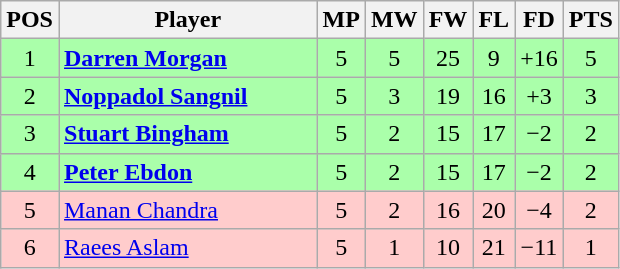<table class="wikitable" style="text-align: center;">
<tr>
<th width=20>POS</th>
<th width=165>Player</th>
<th width=20>MP</th>
<th width=20>MW</th>
<th width=20>FW</th>
<th width=20>FL</th>
<th width=20>FD</th>
<th width=20>PTS</th>
</tr>
<tr style="background:#aaffaa;">
<td>1</td>
<td style="text-align:left;"> <strong><a href='#'>Darren Morgan</a></strong></td>
<td>5</td>
<td>5</td>
<td>25</td>
<td>9</td>
<td>+16</td>
<td>5</td>
</tr>
<tr style="background:#aaffaa;">
<td>2</td>
<td style="text-align:left;"> <strong><a href='#'>Noppadol Sangnil</a></strong></td>
<td>5</td>
<td>3</td>
<td>19</td>
<td>16</td>
<td>+3</td>
<td>3</td>
</tr>
<tr style="background:#aaffaa;">
<td>3</td>
<td style="text-align:left;"> <strong><a href='#'>Stuart Bingham</a></strong></td>
<td>5</td>
<td>2</td>
<td>15</td>
<td>17</td>
<td>−2</td>
<td>2</td>
</tr>
<tr style="background:#aaffaa;">
<td>4</td>
<td style="text-align:left;"> <strong><a href='#'>Peter Ebdon</a></strong></td>
<td>5</td>
<td>2</td>
<td>15</td>
<td>17</td>
<td>−2</td>
<td>2</td>
</tr>
<tr style="background:#fcc;">
<td>5</td>
<td style="text-align:left;"> <a href='#'>Manan Chandra</a></td>
<td>5</td>
<td>2</td>
<td>16</td>
<td>20</td>
<td>−4</td>
<td>2</td>
</tr>
<tr style="background:#fcc;">
<td>6</td>
<td style="text-align:left;"> <a href='#'>Raees Aslam</a></td>
<td>5</td>
<td>1</td>
<td>10</td>
<td>21</td>
<td>−11</td>
<td>1</td>
</tr>
</table>
